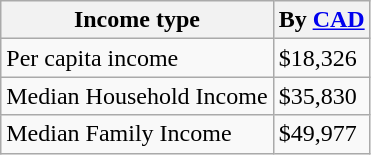<table class="wikitable">
<tr>
<th>Income type</th>
<th>By <a href='#'>CAD</a></th>
</tr>
<tr>
<td>Per capita income</td>
<td>$18,326</td>
</tr>
<tr>
<td>Median Household Income</td>
<td>$35,830</td>
</tr>
<tr>
<td>Median Family Income</td>
<td>$49,977</td>
</tr>
</table>
